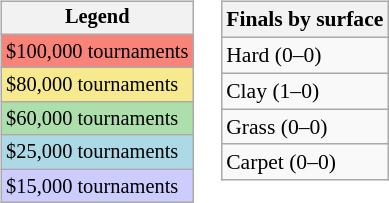<table>
<tr valign=top>
<td><br><table class=wikitable style="font-size:85%">
<tr>
<th>Legend</th>
</tr>
<tr style="background:#f88379;">
<td>$100,000 tournaments</td>
</tr>
<tr style="background:#f7e98e;">
<td>$80,000 tournaments</td>
</tr>
<tr style="background:#addfad;">
<td>$60,000 tournaments</td>
</tr>
<tr style="background:lightblue;">
<td>$25,000 tournaments</td>
</tr>
<tr style="background:#ccccff;">
<td>$15,000 tournaments</td>
</tr>
</table>
</td>
<td><br><table class=wikitable style="font-size:90%">
<tr>
<th>Finals by surface</th>
</tr>
<tr>
<td>Hard (0–0)</td>
</tr>
<tr>
<td>Clay (1–0)</td>
</tr>
<tr>
<td>Grass (0–0)</td>
</tr>
<tr>
<td>Carpet (0–0)</td>
</tr>
</table>
</td>
</tr>
</table>
